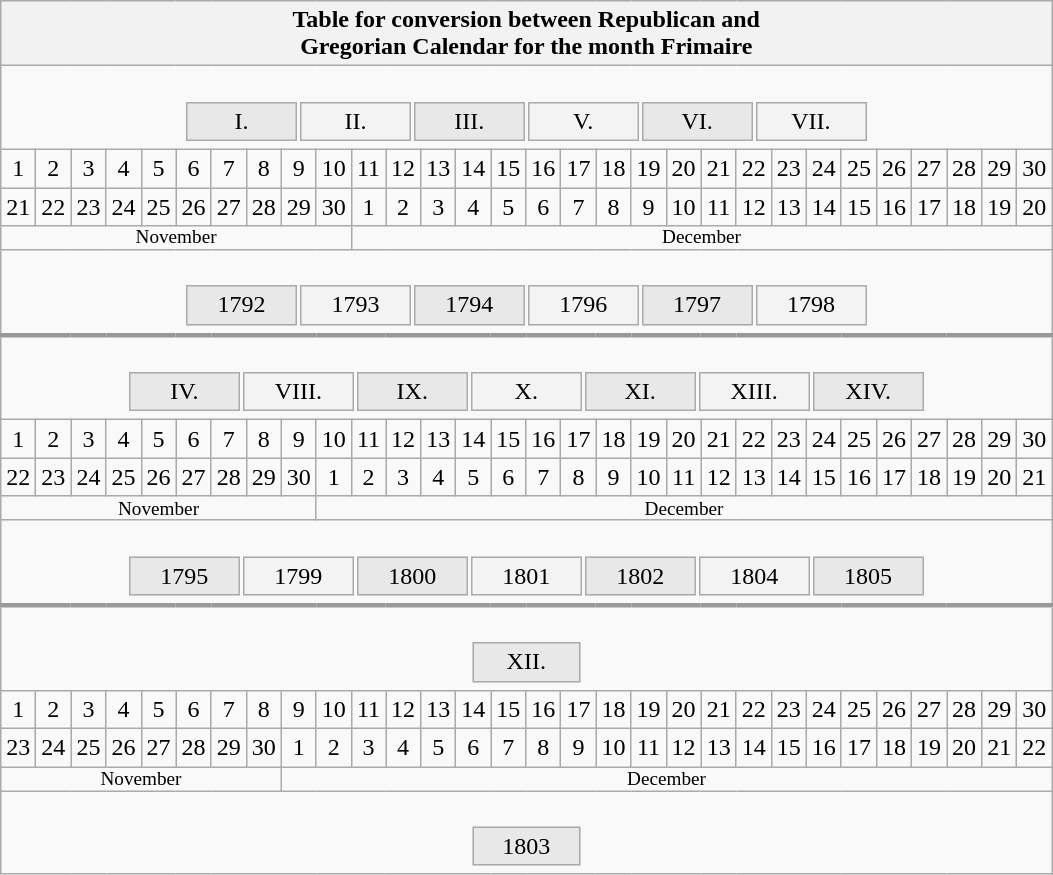<table class="wikitable">
<tr>
<th colspan="30">Table for conversion between Republican and<br>Gregorian Calendar for the month Frimaire</th>
</tr>
<tr>
<td colspan="30"><br><table width="66%" align="center" style="text-align:center;">
<tr>
<td width="11%" style="background:#e8e8e8;">I.</td>
<td width="11%" style="background:#f3f3f3;">II.</td>
<td width="11%" style="background:#e8e8e8;">III.</td>
<td width="11%" style="background:#f3f3f3;">V.</td>
<td width="11%" style="background:#e8e8e8;">VI.</td>
<td width="11%" style="background:#f3f3f3;">VII.</td>
</tr>
</table>
</td>
</tr>
<tr style="text-align:center;">
<td>1</td>
<td>2</td>
<td>3</td>
<td>4</td>
<td>5</td>
<td>6</td>
<td>7</td>
<td>8</td>
<td>9</td>
<td>10</td>
<td>11</td>
<td>12</td>
<td>13</td>
<td>14</td>
<td>15</td>
<td>16</td>
<td>17</td>
<td>18</td>
<td>19</td>
<td>20</td>
<td>21</td>
<td>22</td>
<td>23</td>
<td>24</td>
<td>25</td>
<td>26</td>
<td>27</td>
<td>28</td>
<td>29</td>
<td>30</td>
</tr>
<tr style="text-align:center;">
<td>21</td>
<td>22</td>
<td>23</td>
<td>24</td>
<td>25</td>
<td>26</td>
<td>27</td>
<td>28</td>
<td>29</td>
<td>30</td>
<td>1</td>
<td>2</td>
<td>3</td>
<td>4</td>
<td>5</td>
<td>6</td>
<td>7</td>
<td>8</td>
<td>9</td>
<td>10</td>
<td>11</td>
<td>12</td>
<td>13</td>
<td>14</td>
<td>15</td>
<td>16</td>
<td>17</td>
<td>18</td>
<td>19</td>
<td>20</td>
</tr>
<tr style="font-size:80%;padding-top:0;padding-bottom:0;text-align:center;line-height:10px;">
<td colspan="10">November</td>
<td colspan="20">December</td>
</tr>
<tr>
<td colspan="30"><br><table width="66%" align="center" style="text-align:center;">
<tr>
<td width="11%" style="background:#e8e8e8;">1792</td>
<td width="11%" style="background:#f3f3f3;">1793</td>
<td width="11%" style="background:#e8e8e8;">1794</td>
<td width="11%" style="background:#f3f3f3;">1796</td>
<td width="11%" style="background:#e8e8e8;">1797</td>
<td width="11%" style="background:#f3f3f3;">1798</td>
</tr>
</table>
</td>
</tr>
<tr>
<td colspan="30" style="border-top:3px solid #999;"><br><table width="77%" align="center" style="text-align:center;">
<tr>
<td width="11%" style="background:#e8e8e8;">IV.</td>
<td width="11%" style="background:#f3f3f3;">VIII.</td>
<td width="11%" style="background:#e8e8e8;">IX.</td>
<td width="11%" style="background:#f3f3f3;">X.</td>
<td width="11%" style="background:#e8e8e8;">XI.</td>
<td width="11%" style="background:#f3f3f3;">XIII.</td>
<td width="11%" style="background:#e8e8e8;">XIV.</td>
</tr>
</table>
</td>
</tr>
<tr style="text-align:center;">
<td>1</td>
<td>2</td>
<td>3</td>
<td>4</td>
<td>5</td>
<td>6</td>
<td>7</td>
<td>8</td>
<td>9</td>
<td>10</td>
<td>11</td>
<td>12</td>
<td>13</td>
<td>14</td>
<td>15</td>
<td>16</td>
<td>17</td>
<td>18</td>
<td>19</td>
<td>20</td>
<td>21</td>
<td>22</td>
<td>23</td>
<td>24</td>
<td>25</td>
<td>26</td>
<td>27</td>
<td>28</td>
<td>29</td>
<td>30</td>
</tr>
<tr style="text-align:center;">
<td>22</td>
<td>23</td>
<td>24</td>
<td>25</td>
<td>26</td>
<td>27</td>
<td>28</td>
<td>29</td>
<td>30</td>
<td>1</td>
<td>2</td>
<td>3</td>
<td>4</td>
<td>5</td>
<td>6</td>
<td>7</td>
<td>8</td>
<td>9</td>
<td>10</td>
<td>11</td>
<td>12</td>
<td>13</td>
<td>14</td>
<td>15</td>
<td>16</td>
<td>17</td>
<td>18</td>
<td>19</td>
<td>20</td>
<td>21</td>
</tr>
<tr style="font-size:80%;padding-top:0;padding-bottom:0;text-align:center;line-height:10px;">
<td colspan="9">November</td>
<td colspan="21">December</td>
</tr>
<tr>
<td colspan="30"><br><table width="77%" align="center" style="text-align:center;">
<tr>
<td width="11%" style="background:#e8e8e8;">1795</td>
<td width="11%" style="background:#f3f3f3;">1799</td>
<td width="11%" style="background:#e8e8e8;">1800</td>
<td width="11%" style="background:#f3f3f3;">1801</td>
<td width="11%" style="background:#e8e8e8;">1802</td>
<td width="11%" style="background:#f3f3f3;">1804</td>
<td width="11%" style="background:#e8e8e8;">1805</td>
</tr>
</table>
</td>
</tr>
<tr>
<td colspan="30" style="border-top:3px solid #999;"><br><table width="11%" align="center" style="text-align:center;">
<tr>
<td width="11%" style="background:#e8e8e8;">XII.</td>
</tr>
</table>
</td>
</tr>
<tr style="text-align:center;">
<td>1</td>
<td>2</td>
<td>3</td>
<td>4</td>
<td>5</td>
<td>6</td>
<td>7</td>
<td>8</td>
<td>9</td>
<td>10</td>
<td>11</td>
<td>12</td>
<td>13</td>
<td>14</td>
<td>15</td>
<td>16</td>
<td>17</td>
<td>18</td>
<td>19</td>
<td>20</td>
<td>21</td>
<td>22</td>
<td>23</td>
<td>24</td>
<td>25</td>
<td>26</td>
<td>27</td>
<td>28</td>
<td>29</td>
<td>30</td>
</tr>
<tr style="text-align:center;">
<td>23</td>
<td>24</td>
<td>25</td>
<td>26</td>
<td>27</td>
<td>28</td>
<td>29</td>
<td>30</td>
<td>1</td>
<td>2</td>
<td>3</td>
<td>4</td>
<td>5</td>
<td>6</td>
<td>7</td>
<td>8</td>
<td>9</td>
<td>10</td>
<td>11</td>
<td>12</td>
<td>13</td>
<td>14</td>
<td>15</td>
<td>16</td>
<td>17</td>
<td>18</td>
<td>19</td>
<td>20</td>
<td>21</td>
<td>22</td>
</tr>
<tr style="font-size:80%;padding-top:0;padding-bottom:0;text-align:center;line-height:10px;">
<td colspan="8">November</td>
<td colspan="22">December</td>
</tr>
<tr>
<td colspan="30"><br><table width="11%" align="center" style="text-align:center;">
<tr>
<td width="11%" style="background:#e8e8e8;">1803</td>
</tr>
</table>
</td>
</tr>
</table>
